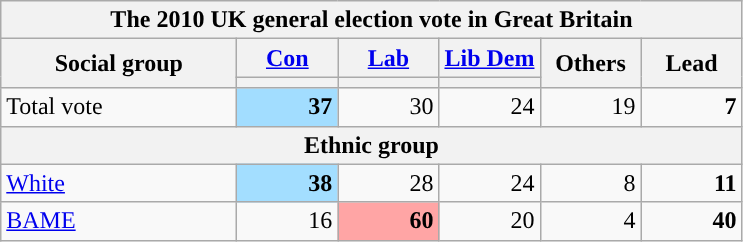<table class=wikitable>
<tr>
<th colspan="10">The 2010 UK general election vote in Great Britain</th>
</tr>
<tr>
<th style="width:150px;" rowspan="2">Social group</th>
<th style="width:60px;" class="unsortable"><a href='#'>Con</a></th>
<th style="width:60px;" class="unsortable"><a href='#'>Lab</a></th>
<th style="width:60px;" class="unsortable"><a href='#'>Lib Dem</a></th>
<th style="width:60px;" rowspan="2" class="unsortable">Others</th>
<th style="width:60px;" rowspan="2" class="unsortable">Lead</th>
</tr>
<tr>
<th class="unsortable" style="color:inherit;background:"></th>
<th class="unsortable" style="color:inherit;background:"></th>
<th class="unsortable" style="color:inherit;background:"></th>
</tr>
<tr>
<td>Total vote</td>
<td style="text-align:right; background:#A2DDFF;"><strong>37</strong></td>
<td style="text-align:right;">30</td>
<td style="text-align:right;">24</td>
<td style="text-align:right;">19</td>
<td style="text-align:right; background:"><strong>7</strong></td>
</tr>
<tr>
<th colspan=9>Ethnic group</th>
</tr>
<tr>
<td><a href='#'>White</a></td>
<td style="text-align:right; background:#A3DEFF;"><strong>38</strong></td>
<td style="text-align:right;">28</td>
<td style="text-align:right;">24</td>
<td style="text-align:right;">8</td>
<td style="text-align:right; background:"><strong>11</strong></td>
</tr>
<tr>
<td><a href='#'>BAME</a></td>
<td style="text-align:right;">16</td>
<td style="text-align:right; background:#FFA5A5;"><strong>60</strong></td>
<td style="text-align:right;">20</td>
<td style="text-align:right;">4</td>
<td style="text-align:right; background:"><strong>40</strong></td>
</tr>
</table>
